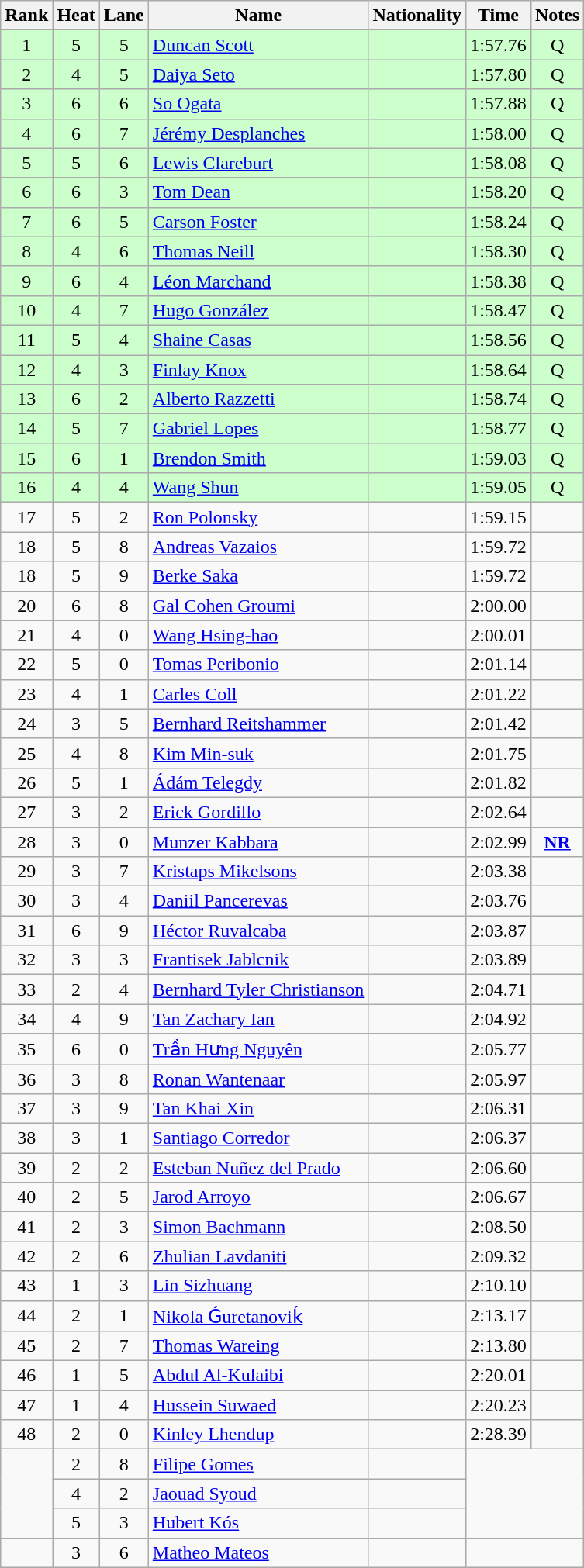<table class="wikitable sortable" style="text-align:center">
<tr>
<th>Rank</th>
<th>Heat</th>
<th>Lane</th>
<th>Name</th>
<th>Nationality</th>
<th>Time</th>
<th>Notes</th>
</tr>
<tr bgcolor=ccffcc>
<td>1</td>
<td>5</td>
<td>5</td>
<td align=left><a href='#'>Duncan Scott</a></td>
<td align=left></td>
<td>1:57.76</td>
<td>Q</td>
</tr>
<tr bgcolor=ccffcc>
<td>2</td>
<td>4</td>
<td>5</td>
<td align=left><a href='#'>Daiya Seto</a></td>
<td align=left></td>
<td>1:57.80</td>
<td>Q</td>
</tr>
<tr bgcolor=ccffcc>
<td>3</td>
<td>6</td>
<td>6</td>
<td align=left><a href='#'>So Ogata</a></td>
<td align=left></td>
<td>1:57.88</td>
<td>Q</td>
</tr>
<tr bgcolor=ccffcc>
<td>4</td>
<td>6</td>
<td>7</td>
<td align=left><a href='#'>Jérémy Desplanches</a></td>
<td align=left></td>
<td>1:58.00</td>
<td>Q</td>
</tr>
<tr bgcolor=ccffcc>
<td>5</td>
<td>5</td>
<td>6</td>
<td align=left><a href='#'>Lewis Clareburt</a></td>
<td align=left></td>
<td>1:58.08</td>
<td>Q</td>
</tr>
<tr bgcolor=ccffcc>
<td>6</td>
<td>6</td>
<td>3</td>
<td align=left><a href='#'>Tom Dean</a></td>
<td align=left></td>
<td>1:58.20</td>
<td>Q</td>
</tr>
<tr bgcolor=ccffcc>
<td>7</td>
<td>6</td>
<td>5</td>
<td align=left><a href='#'>Carson Foster</a></td>
<td align=left></td>
<td>1:58.24</td>
<td>Q</td>
</tr>
<tr bgcolor=ccffcc>
<td>8</td>
<td>4</td>
<td>6</td>
<td align=left><a href='#'>Thomas Neill</a></td>
<td align=left></td>
<td>1:58.30</td>
<td>Q</td>
</tr>
<tr bgcolor=ccffcc>
<td>9</td>
<td>6</td>
<td>4</td>
<td align=left><a href='#'>Léon Marchand</a></td>
<td align=left></td>
<td>1:58.38</td>
<td>Q</td>
</tr>
<tr bgcolor=ccffcc>
<td>10</td>
<td>4</td>
<td>7</td>
<td align=left><a href='#'>Hugo González</a></td>
<td align=left></td>
<td>1:58.47</td>
<td>Q</td>
</tr>
<tr bgcolor=ccffcc>
<td>11</td>
<td>5</td>
<td>4</td>
<td align=left><a href='#'>Shaine Casas</a></td>
<td align=left></td>
<td>1:58.56</td>
<td>Q</td>
</tr>
<tr bgcolor=ccffcc>
<td>12</td>
<td>4</td>
<td>3</td>
<td align=left><a href='#'>Finlay Knox</a></td>
<td align=left></td>
<td>1:58.64</td>
<td>Q</td>
</tr>
<tr bgcolor=ccffcc>
<td>13</td>
<td>6</td>
<td>2</td>
<td align=left><a href='#'>Alberto Razzetti</a></td>
<td align=left></td>
<td>1:58.74</td>
<td>Q</td>
</tr>
<tr bgcolor=ccffcc>
<td>14</td>
<td>5</td>
<td>7</td>
<td align=left><a href='#'>Gabriel Lopes</a></td>
<td align=left></td>
<td>1:58.77</td>
<td>Q</td>
</tr>
<tr bgcolor=ccffcc>
<td>15</td>
<td>6</td>
<td>1</td>
<td align=left><a href='#'>Brendon Smith</a></td>
<td align=left></td>
<td>1:59.03</td>
<td>Q</td>
</tr>
<tr bgcolor=ccffcc>
<td>16</td>
<td>4</td>
<td>4</td>
<td align=left><a href='#'>Wang Shun</a></td>
<td align=left></td>
<td>1:59.05</td>
<td>Q</td>
</tr>
<tr>
<td>17</td>
<td>5</td>
<td>2</td>
<td align=left><a href='#'>Ron Polonsky</a></td>
<td align=left></td>
<td>1:59.15</td>
<td></td>
</tr>
<tr>
<td>18</td>
<td>5</td>
<td>8</td>
<td align=left><a href='#'>Andreas Vazaios</a></td>
<td align=left></td>
<td>1:59.72</td>
<td></td>
</tr>
<tr>
<td>18</td>
<td>5</td>
<td>9</td>
<td align=left><a href='#'>Berke Saka</a></td>
<td align=left></td>
<td>1:59.72</td>
<td></td>
</tr>
<tr>
<td>20</td>
<td>6</td>
<td>8</td>
<td align=left><a href='#'>Gal Cohen Groumi</a></td>
<td align=left></td>
<td>2:00.00</td>
<td></td>
</tr>
<tr>
<td>21</td>
<td>4</td>
<td>0</td>
<td align=left><a href='#'>Wang Hsing-hao</a></td>
<td align=left></td>
<td>2:00.01</td>
<td></td>
</tr>
<tr>
<td>22</td>
<td>5</td>
<td>0</td>
<td align=left><a href='#'>Tomas Peribonio</a></td>
<td align=left></td>
<td>2:01.14</td>
<td></td>
</tr>
<tr>
<td>23</td>
<td>4</td>
<td>1</td>
<td align=left><a href='#'>Carles Coll</a></td>
<td align=left></td>
<td>2:01.22</td>
<td></td>
</tr>
<tr>
<td>24</td>
<td>3</td>
<td>5</td>
<td align=left><a href='#'>Bernhard Reitshammer</a></td>
<td align=left></td>
<td>2:01.42</td>
<td></td>
</tr>
<tr>
<td>25</td>
<td>4</td>
<td>8</td>
<td align=left><a href='#'>Kim Min-suk</a></td>
<td align=left></td>
<td>2:01.75</td>
<td></td>
</tr>
<tr>
<td>26</td>
<td>5</td>
<td>1</td>
<td align=left><a href='#'>Ádám Telegdy</a></td>
<td align=left></td>
<td>2:01.82</td>
<td></td>
</tr>
<tr>
<td>27</td>
<td>3</td>
<td>2</td>
<td align=left><a href='#'>Erick Gordillo</a></td>
<td align=left></td>
<td>2:02.64</td>
<td></td>
</tr>
<tr>
<td>28</td>
<td>3</td>
<td>0</td>
<td align=left><a href='#'>Munzer Kabbara</a></td>
<td align=left></td>
<td>2:02.99</td>
<td><strong><a href='#'>NR</a></strong></td>
</tr>
<tr>
<td>29</td>
<td>3</td>
<td>7</td>
<td align=left><a href='#'>Kristaps Mikelsons</a></td>
<td align=left></td>
<td>2:03.38</td>
<td></td>
</tr>
<tr>
<td>30</td>
<td>3</td>
<td>4</td>
<td align=left><a href='#'>Daniil Pancerevas</a></td>
<td align=left></td>
<td>2:03.76</td>
<td></td>
</tr>
<tr>
<td>31</td>
<td>6</td>
<td>9</td>
<td align=left><a href='#'>Héctor Ruvalcaba</a></td>
<td align=left></td>
<td>2:03.87</td>
<td></td>
</tr>
<tr>
<td>32</td>
<td>3</td>
<td>3</td>
<td align=left><a href='#'>Frantisek Jablcnik</a></td>
<td align=left></td>
<td>2:03.89</td>
<td></td>
</tr>
<tr>
<td>33</td>
<td>2</td>
<td>4</td>
<td align=left><a href='#'>Bernhard Tyler Christianson</a></td>
<td align=left></td>
<td>2:04.71</td>
<td></td>
</tr>
<tr>
<td>34</td>
<td>4</td>
<td>9</td>
<td align=left><a href='#'>Tan Zachary Ian</a></td>
<td align=left></td>
<td>2:04.92</td>
<td></td>
</tr>
<tr>
<td>35</td>
<td>6</td>
<td>0</td>
<td align=left><a href='#'>Trần Hưng Nguyên</a></td>
<td align=left></td>
<td>2:05.77</td>
<td></td>
</tr>
<tr>
<td>36</td>
<td>3</td>
<td>8</td>
<td align=left><a href='#'>Ronan Wantenaar</a></td>
<td align=left></td>
<td>2:05.97</td>
<td></td>
</tr>
<tr>
<td>37</td>
<td>3</td>
<td>9</td>
<td align=left><a href='#'>Tan Khai Xin</a></td>
<td align=left></td>
<td>2:06.31</td>
<td></td>
</tr>
<tr>
<td>38</td>
<td>3</td>
<td>1</td>
<td align=left><a href='#'>Santiago Corredor</a></td>
<td align=left></td>
<td>2:06.37</td>
<td></td>
</tr>
<tr>
<td>39</td>
<td>2</td>
<td>2</td>
<td align=left><a href='#'>Esteban Nuñez del Prado</a></td>
<td align=left></td>
<td>2:06.60</td>
<td></td>
</tr>
<tr>
<td>40</td>
<td>2</td>
<td>5</td>
<td align=left><a href='#'>Jarod Arroyo</a></td>
<td align=left></td>
<td>2:06.67</td>
<td></td>
</tr>
<tr>
<td>41</td>
<td>2</td>
<td>3</td>
<td align=left><a href='#'>Simon Bachmann</a></td>
<td align=left></td>
<td>2:08.50</td>
<td></td>
</tr>
<tr>
<td>42</td>
<td>2</td>
<td>6</td>
<td align=left><a href='#'>Zhulian Lavdaniti</a></td>
<td align=left></td>
<td>2:09.32</td>
<td></td>
</tr>
<tr>
<td>43</td>
<td>1</td>
<td>3</td>
<td align=left><a href='#'>Lin Sizhuang</a></td>
<td align=left></td>
<td>2:10.10</td>
<td></td>
</tr>
<tr>
<td>44</td>
<td>2</td>
<td>1</td>
<td align=left><a href='#'>Nikola Ǵuretanoviḱ</a></td>
<td align=left></td>
<td>2:13.17</td>
<td></td>
</tr>
<tr>
<td>45</td>
<td>2</td>
<td>7</td>
<td align=left><a href='#'>Thomas Wareing</a></td>
<td align=left></td>
<td>2:13.80</td>
<td></td>
</tr>
<tr>
<td>46</td>
<td>1</td>
<td>5</td>
<td align=left><a href='#'>Abdul Al-Kulaibi</a></td>
<td align=left></td>
<td>2:20.01</td>
<td></td>
</tr>
<tr>
<td>47</td>
<td>1</td>
<td>4</td>
<td align=left><a href='#'>Hussein Suwaed</a></td>
<td align=left></td>
<td>2:20.23</td>
<td></td>
</tr>
<tr>
<td>48</td>
<td>2</td>
<td>0</td>
<td align=left><a href='#'>Kinley Lhendup</a></td>
<td align=left></td>
<td>2:28.39</td>
<td></td>
</tr>
<tr>
<td rowspan=3></td>
<td>2</td>
<td>8</td>
<td align=left><a href='#'>Filipe Gomes</a></td>
<td align=left></td>
<td rowspan=3 colspan=2></td>
</tr>
<tr>
<td>4</td>
<td>2</td>
<td align=left><a href='#'>Jaouad Syoud</a></td>
<td align=left></td>
</tr>
<tr>
<td>5</td>
<td>3</td>
<td align=left><a href='#'>Hubert Kós</a></td>
<td align=left></td>
</tr>
<tr>
<td></td>
<td>3</td>
<td>6</td>
<td align=left><a href='#'>Matheo Mateos</a></td>
<td align=left></td>
<td colspan=2></td>
</tr>
</table>
